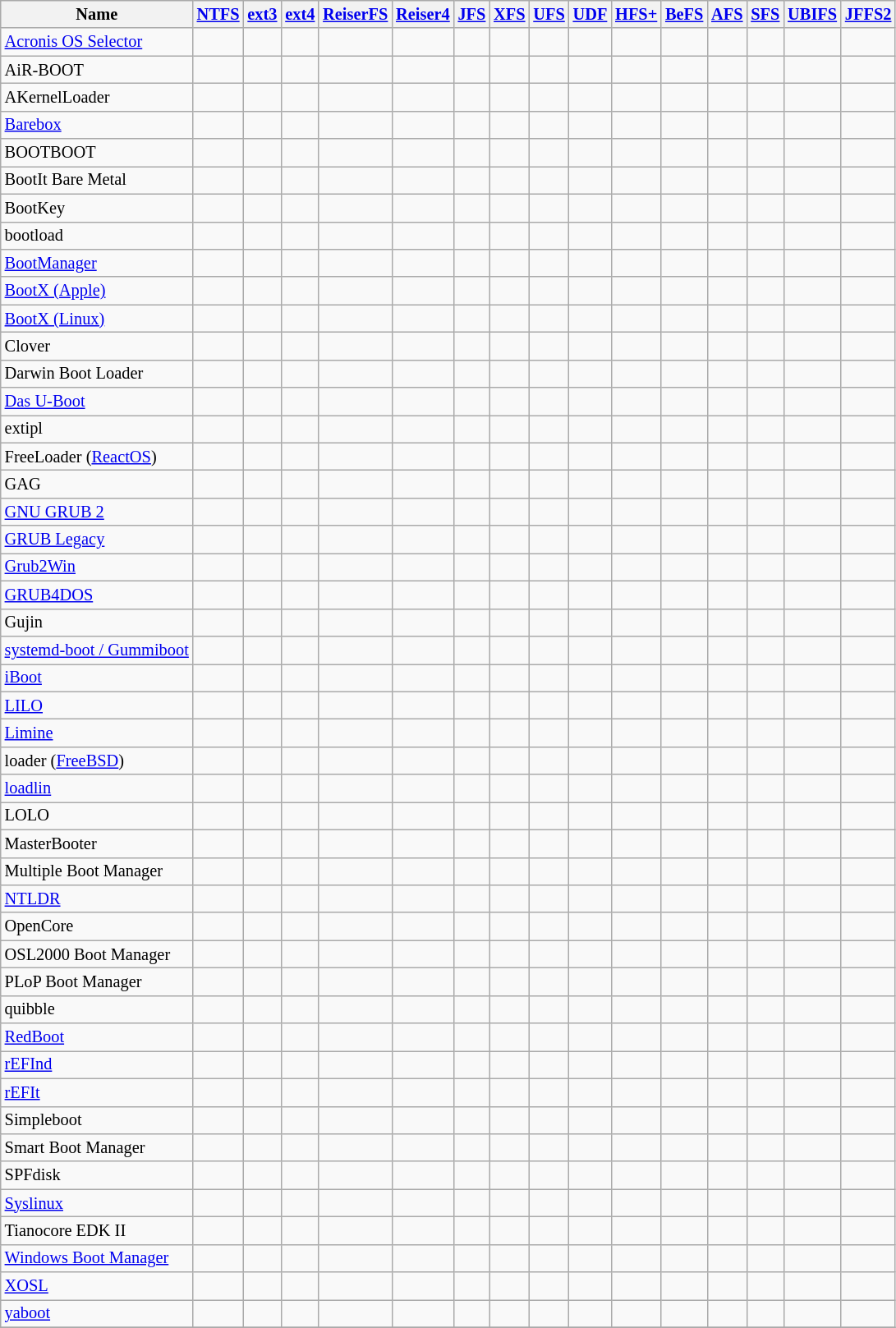<table class="sortable wikitable" style="font-size: 85%">
<tr>
<th>Name</th>
<th><a href='#'>NTFS</a></th>
<th><a href='#'>ext3</a></th>
<th><a href='#'>ext4</a></th>
<th><a href='#'>ReiserFS</a></th>
<th><a href='#'>Reiser4</a></th>
<th><a href='#'>JFS</a></th>
<th><a href='#'>XFS</a></th>
<th><a href='#'>UFS</a></th>
<th><a href='#'>UDF</a></th>
<th><a href='#'>HFS+</a></th>
<th><a href='#'>BeFS</a></th>
<th><a href='#'>AFS</a></th>
<th><a href='#'>SFS</a></th>
<th><a href='#'>UBIFS</a></th>
<th><a href='#'>JFFS2</a></th>
</tr>
<tr>
<td><a href='#'>Acronis OS Selector</a></td>
<td></td>
<td></td>
<td></td>
<td></td>
<td></td>
<td></td>
<td></td>
<td></td>
<td></td>
<td></td>
<td></td>
<td></td>
<td></td>
<td></td>
<td></td>
</tr>
<tr>
<td>AiR-BOOT</td>
<td></td>
<td></td>
<td></td>
<td></td>
<td></td>
<td></td>
<td></td>
<td></td>
<td></td>
<td></td>
<td></td>
<td></td>
<td></td>
<td></td>
<td></td>
</tr>
<tr>
<td>AKernelLoader</td>
<td></td>
<td></td>
<td></td>
<td></td>
<td></td>
<td></td>
<td></td>
<td></td>
<td></td>
<td></td>
<td></td>
<td></td>
<td></td>
<td></td>
<td></td>
</tr>
<tr>
<td><a href='#'>Barebox</a></td>
<td></td>
<td></td>
<td></td>
<td></td>
<td></td>
<td></td>
<td></td>
<td></td>
<td></td>
<td></td>
<td></td>
<td></td>
<td></td>
<td></td>
<td></td>
</tr>
<tr>
<td>BOOTBOOT</td>
<td></td>
<td></td>
<td></td>
<td></td>
<td></td>
<td></td>
<td></td>
<td></td>
<td></td>
<td></td>
<td></td>
<td></td>
<td></td>
<td></td>
<td></td>
</tr>
<tr>
<td>BootIt Bare Metal</td>
<td></td>
<td></td>
<td></td>
<td></td>
<td></td>
<td></td>
<td></td>
<td></td>
<td></td>
<td></td>
<td></td>
<td></td>
<td></td>
<td></td>
<td></td>
</tr>
<tr>
<td>BootKey</td>
<td></td>
<td></td>
<td></td>
<td></td>
<td></td>
<td></td>
<td></td>
<td></td>
<td></td>
<td></td>
<td></td>
<td></td>
<td></td>
<td></td>
<td></td>
</tr>
<tr>
<td>bootload</td>
<td></td>
<td></td>
<td></td>
<td></td>
<td></td>
<td></td>
<td></td>
<td></td>
<td></td>
<td></td>
<td></td>
<td></td>
<td></td>
<td></td>
<td></td>
</tr>
<tr>
<td><a href='#'>BootManager</a></td>
<td></td>
<td></td>
<td></td>
<td></td>
<td></td>
<td></td>
<td></td>
<td></td>
<td></td>
<td></td>
<td></td>
<td></td>
<td></td>
<td></td>
<td></td>
</tr>
<tr>
<td><a href='#'>BootX (Apple)</a></td>
<td></td>
<td></td>
<td></td>
<td></td>
<td></td>
<td></td>
<td></td>
<td></td>
<td></td>
<td></td>
<td></td>
<td></td>
<td></td>
<td></td>
<td></td>
</tr>
<tr>
<td><a href='#'>BootX (Linux)</a></td>
<td></td>
<td></td>
<td></td>
<td></td>
<td></td>
<td></td>
<td></td>
<td></td>
<td></td>
<td></td>
<td></td>
<td></td>
<td></td>
<td></td>
<td></td>
</tr>
<tr>
<td>Clover</td>
<td></td>
<td></td>
<td></td>
<td></td>
<td></td>
<td></td>
<td></td>
<td></td>
<td></td>
<td></td>
<td></td>
<td></td>
<td></td>
<td></td>
<td></td>
</tr>
<tr>
<td>Darwin Boot Loader</td>
<td></td>
<td></td>
<td></td>
<td></td>
<td></td>
<td></td>
<td></td>
<td></td>
<td></td>
<td></td>
<td></td>
<td></td>
<td></td>
<td></td>
<td></td>
</tr>
<tr>
<td><a href='#'>Das U-Boot</a></td>
<td></td>
<td></td>
<td></td>
<td></td>
<td></td>
<td></td>
<td></td>
<td></td>
<td></td>
<td></td>
<td></td>
<td></td>
<td></td>
<td></td>
<td></td>
</tr>
<tr>
<td>extipl</td>
<td></td>
<td></td>
<td></td>
<td></td>
<td></td>
<td></td>
<td></td>
<td></td>
<td></td>
<td></td>
<td></td>
<td></td>
<td></td>
<td></td>
<td></td>
</tr>
<tr>
<td>FreeLoader (<a href='#'>ReactOS</a>)</td>
<td></td>
<td></td>
<td></td>
<td></td>
<td></td>
<td></td>
<td></td>
<td></td>
<td></td>
<td></td>
<td></td>
<td></td>
<td></td>
<td></td>
<td></td>
</tr>
<tr>
<td>GAG</td>
<td></td>
<td></td>
<td></td>
<td></td>
<td></td>
<td></td>
<td></td>
<td></td>
<td></td>
<td></td>
<td></td>
<td></td>
<td></td>
<td></td>
<td></td>
</tr>
<tr>
<td><a href='#'>GNU GRUB 2</a></td>
<td></td>
<td></td>
<td></td>
<td></td>
<td></td>
<td></td>
<td></td>
<td></td>
<td></td>
<td></td>
<td></td>
<td></td>
<td></td>
<td></td>
<td></td>
</tr>
<tr>
<td><a href='#'>GRUB Legacy</a></td>
<td></td>
<td></td>
<td></td>
<td></td>
<td></td>
<td></td>
<td></td>
<td></td>
<td></td>
<td></td>
<td></td>
<td></td>
<td></td>
<td></td>
<td></td>
</tr>
<tr>
<td><a href='#'>Grub2Win</a></td>
<td></td>
<td></td>
<td></td>
<td></td>
<td></td>
<td></td>
<td></td>
<td></td>
<td></td>
<td></td>
<td></td>
<td></td>
<td></td>
<td></td>
<td></td>
</tr>
<tr>
<td><a href='#'>GRUB4DOS</a></td>
<td></td>
<td></td>
<td></td>
<td></td>
<td></td>
<td></td>
<td></td>
<td></td>
<td></td>
<td></td>
<td></td>
<td></td>
<td></td>
<td></td>
<td></td>
</tr>
<tr>
<td>Gujin</td>
<td></td>
<td></td>
<td></td>
<td></td>
<td></td>
<td></td>
<td></td>
<td></td>
<td></td>
<td></td>
<td></td>
<td></td>
<td></td>
<td></td>
<td></td>
</tr>
<tr>
<td><a href='#'>systemd-boot / Gummiboot</a></td>
<td></td>
<td></td>
<td></td>
<td></td>
<td></td>
<td></td>
<td></td>
<td></td>
<td></td>
<td></td>
<td></td>
<td></td>
<td></td>
<td></td>
<td></td>
</tr>
<tr>
<td><a href='#'>iBoot</a></td>
<td></td>
<td></td>
<td></td>
<td></td>
<td></td>
<td></td>
<td></td>
<td></td>
<td></td>
<td></td>
<td></td>
<td></td>
<td></td>
<td></td>
<td></td>
</tr>
<tr>
<td><a href='#'>LILO</a></td>
<td></td>
<td></td>
<td></td>
<td></td>
<td></td>
<td></td>
<td></td>
<td></td>
<td></td>
<td></td>
<td></td>
<td></td>
<td></td>
<td></td>
<td></td>
</tr>
<tr>
<td><a href='#'>Limine</a></td>
<td></td>
<td></td>
<td></td>
<td></td>
<td></td>
<td></td>
<td></td>
<td></td>
<td></td>
<td></td>
<td></td>
<td></td>
<td></td>
<td></td>
<td></td>
</tr>
<tr>
<td>loader (<a href='#'>FreeBSD</a>)</td>
<td></td>
<td></td>
<td></td>
<td></td>
<td></td>
<td></td>
<td></td>
<td></td>
<td></td>
<td></td>
<td></td>
<td></td>
<td></td>
<td></td>
<td></td>
</tr>
<tr>
<td><a href='#'>loadlin</a></td>
<td></td>
<td></td>
<td></td>
<td></td>
<td></td>
<td></td>
<td></td>
<td></td>
<td></td>
<td></td>
<td></td>
<td></td>
<td></td>
<td></td>
<td></td>
</tr>
<tr>
<td>LOLO</td>
<td></td>
<td></td>
<td></td>
<td></td>
<td></td>
<td></td>
<td></td>
<td></td>
<td></td>
<td></td>
<td></td>
<td></td>
<td></td>
<td></td>
<td></td>
</tr>
<tr>
<td>MasterBooter</td>
<td></td>
<td></td>
<td></td>
<td></td>
<td></td>
<td></td>
<td></td>
<td></td>
<td></td>
<td></td>
<td></td>
<td></td>
<td></td>
<td></td>
<td></td>
</tr>
<tr>
<td>Multiple Boot Manager</td>
<td></td>
<td></td>
<td></td>
<td></td>
<td></td>
<td></td>
<td></td>
<td></td>
<td></td>
<td></td>
<td></td>
<td></td>
<td></td>
<td></td>
<td></td>
</tr>
<tr>
<td><a href='#'>NTLDR</a></td>
<td></td>
<td></td>
<td></td>
<td></td>
<td></td>
<td></td>
<td></td>
<td></td>
<td></td>
<td></td>
<td></td>
<td></td>
<td></td>
<td></td>
<td></td>
</tr>
<tr>
<td>OpenCore</td>
<td></td>
<td></td>
<td></td>
<td></td>
<td></td>
<td></td>
<td></td>
<td></td>
<td></td>
<td></td>
<td></td>
<td></td>
<td></td>
<td></td>
<td></td>
</tr>
<tr>
<td>OSL2000 Boot Manager</td>
<td></td>
<td></td>
<td></td>
<td></td>
<td></td>
<td></td>
<td></td>
<td></td>
<td></td>
<td></td>
<td></td>
<td></td>
<td></td>
<td></td>
<td></td>
</tr>
<tr>
<td>PLoP Boot Manager</td>
<td></td>
<td></td>
<td></td>
<td></td>
<td></td>
<td></td>
<td></td>
<td></td>
<td></td>
<td></td>
<td></td>
<td></td>
<td></td>
<td></td>
<td></td>
</tr>
<tr>
<td>quibble</td>
<td></td>
<td></td>
<td></td>
<td></td>
<td></td>
<td></td>
<td></td>
<td></td>
<td></td>
<td></td>
<td></td>
<td></td>
<td></td>
<td></td>
<td></td>
</tr>
<tr>
<td><a href='#'>RedBoot</a></td>
<td></td>
<td></td>
<td></td>
<td></td>
<td></td>
<td></td>
<td></td>
<td></td>
<td></td>
<td></td>
<td></td>
<td></td>
<td></td>
<td></td>
<td></td>
</tr>
<tr>
<td><a href='#'>rEFInd</a></td>
<td></td>
<td></td>
<td></td>
<td></td>
<td></td>
<td></td>
<td></td>
<td></td>
<td></td>
<td></td>
<td></td>
<td></td>
<td></td>
<td></td>
<td></td>
</tr>
<tr>
<td><a href='#'>rEFIt</a></td>
<td></td>
<td></td>
<td></td>
<td></td>
<td></td>
<td></td>
<td></td>
<td></td>
<td></td>
<td></td>
<td></td>
<td></td>
<td></td>
<td></td>
<td></td>
</tr>
<tr>
<td>Simpleboot</td>
<td></td>
<td></td>
<td></td>
<td></td>
<td></td>
<td></td>
<td></td>
<td></td>
<td></td>
<td></td>
<td></td>
<td></td>
<td></td>
<td></td>
<td></td>
</tr>
<tr>
<td>Smart Boot Manager</td>
<td></td>
<td></td>
<td></td>
<td></td>
<td></td>
<td></td>
<td></td>
<td></td>
<td></td>
<td></td>
<td></td>
<td></td>
<td></td>
<td></td>
<td></td>
</tr>
<tr>
<td>SPFdisk</td>
<td></td>
<td></td>
<td></td>
<td></td>
<td></td>
<td></td>
<td></td>
<td></td>
<td></td>
<td></td>
<td></td>
<td></td>
<td></td>
<td></td>
<td></td>
</tr>
<tr>
<td><a href='#'>Syslinux</a></td>
<td></td>
<td></td>
<td></td>
<td></td>
<td></td>
<td></td>
<td></td>
<td></td>
<td></td>
<td></td>
<td></td>
<td></td>
<td></td>
<td></td>
<td></td>
</tr>
<tr>
<td>Tianocore EDK II</td>
<td></td>
<td></td>
<td></td>
<td></td>
<td></td>
<td></td>
<td></td>
<td></td>
<td></td>
<td></td>
<td></td>
<td></td>
<td></td>
<td></td>
<td></td>
</tr>
<tr>
<td><a href='#'>Windows Boot Manager</a></td>
<td></td>
<td></td>
<td></td>
<td></td>
<td></td>
<td></td>
<td></td>
<td></td>
<td></td>
<td></td>
<td></td>
<td></td>
<td></td>
<td></td>
<td></td>
</tr>
<tr>
<td><a href='#'>XOSL</a></td>
<td></td>
<td></td>
<td></td>
<td></td>
<td></td>
<td></td>
<td></td>
<td></td>
<td></td>
<td></td>
<td></td>
<td></td>
<td></td>
<td></td>
<td></td>
</tr>
<tr>
<td><a href='#'>yaboot</a></td>
<td></td>
<td></td>
<td></td>
<td></td>
<td></td>
<td></td>
<td></td>
<td></td>
<td></td>
<td></td>
<td></td>
<td></td>
<td></td>
<td></td>
<td></td>
</tr>
<tr>
</tr>
</table>
